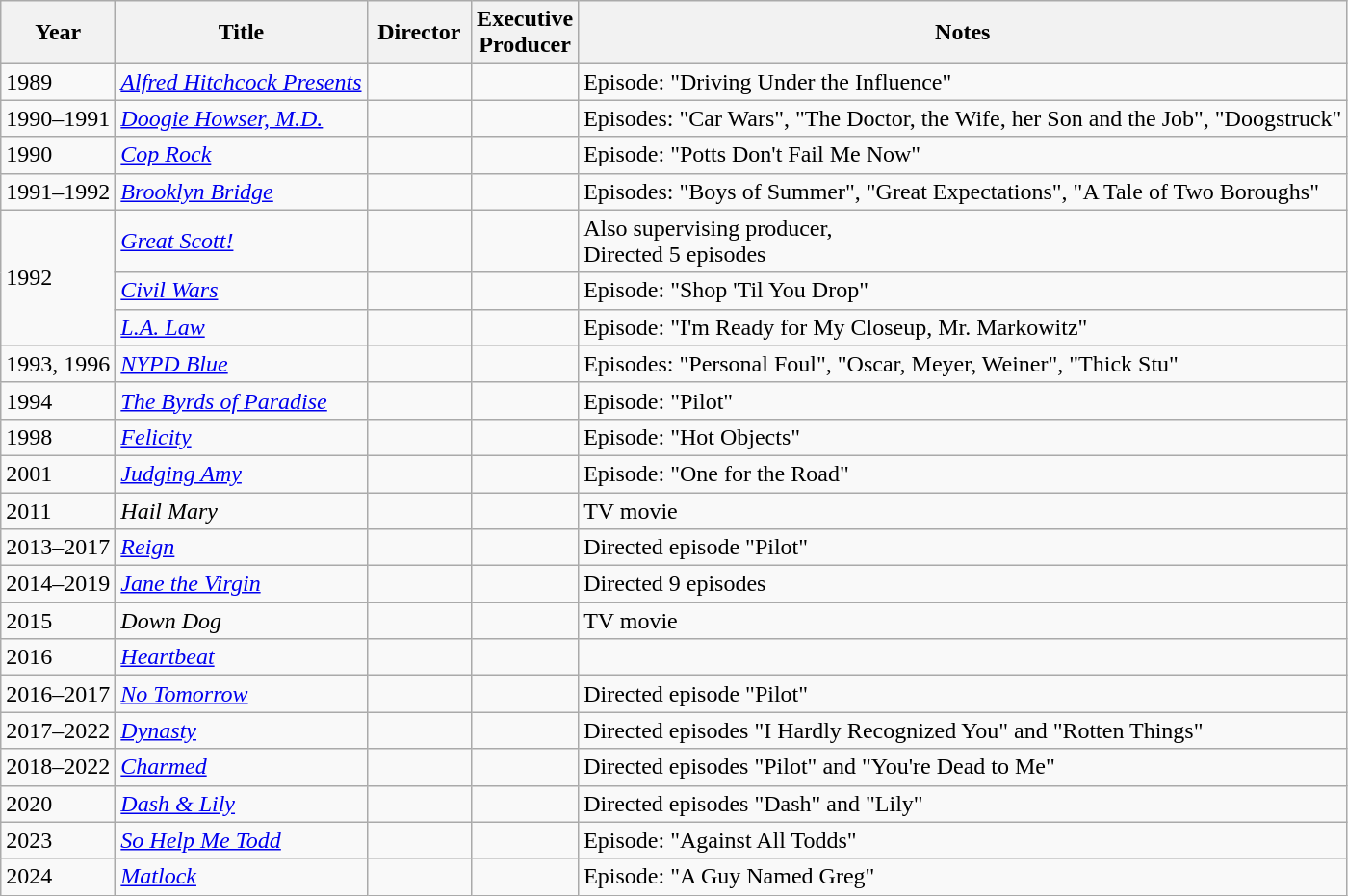<table class="wikitable">
<tr>
<th>Year</th>
<th>Title</th>
<th width="65">Director</th>
<th width="65">Executive<br>Producer</th>
<th>Notes</th>
</tr>
<tr>
<td>1989</td>
<td><em><a href='#'>Alfred Hitchcock Presents</a></em></td>
<td></td>
<td></td>
<td>Episode: "Driving Under the Influence"</td>
</tr>
<tr>
<td>1990–1991</td>
<td><em><a href='#'>Doogie Howser, M.D.</a></em></td>
<td></td>
<td></td>
<td>Episodes: "Car Wars", "The Doctor, the Wife, her Son and the Job", "Doogstruck"</td>
</tr>
<tr>
<td>1990</td>
<td><em><a href='#'>Cop Rock</a></em></td>
<td></td>
<td></td>
<td>Episode: "Potts Don't Fail Me Now"</td>
</tr>
<tr>
<td>1991–1992</td>
<td><em><a href='#'>Brooklyn Bridge</a></em></td>
<td></td>
<td></td>
<td>Episodes: "Boys of Summer", "Great Expectations", "A Tale of Two Boroughs"</td>
</tr>
<tr>
<td rowspan="3">1992</td>
<td><em><a href='#'>Great Scott!</a></em></td>
<td></td>
<td></td>
<td>Also supervising producer,<br>Directed 5 episodes</td>
</tr>
<tr>
<td><em><a href='#'>Civil Wars</a></em></td>
<td></td>
<td></td>
<td>Episode: "Shop 'Til You Drop"</td>
</tr>
<tr>
<td><em><a href='#'>L.A. Law</a></em></td>
<td></td>
<td></td>
<td>Episode: "I'm Ready for My Closeup, Mr. Markowitz"</td>
</tr>
<tr>
<td>1993, 1996</td>
<td><em><a href='#'>NYPD Blue</a></em></td>
<td></td>
<td></td>
<td>Episodes: "Personal Foul", "Oscar, Meyer, Weiner", "Thick Stu"</td>
</tr>
<tr>
<td>1994</td>
<td><em><a href='#'>The Byrds of Paradise</a></em></td>
<td></td>
<td></td>
<td>Episode: "Pilot"</td>
</tr>
<tr>
<td>1998</td>
<td><em><a href='#'>Felicity</a></em></td>
<td></td>
<td></td>
<td>Episode: "Hot Objects"</td>
</tr>
<tr>
<td>2001</td>
<td><em><a href='#'>Judging Amy</a></em></td>
<td></td>
<td></td>
<td>Episode: "One for the Road"</td>
</tr>
<tr>
<td>2011</td>
<td><em>Hail Mary</em></td>
<td></td>
<td></td>
<td>TV movie</td>
</tr>
<tr>
<td>2013–2017</td>
<td><em><a href='#'>Reign</a></em></td>
<td></td>
<td></td>
<td>Directed episode "Pilot"</td>
</tr>
<tr>
<td>2014–2019</td>
<td><em><a href='#'>Jane the Virgin</a></em></td>
<td></td>
<td></td>
<td>Directed 9 episodes</td>
</tr>
<tr>
<td>2015</td>
<td><em>Down Dog</em></td>
<td></td>
<td></td>
<td>TV movie</td>
</tr>
<tr>
<td>2016</td>
<td><em><a href='#'>Heartbeat</a></em></td>
<td></td>
<td></td>
<td></td>
</tr>
<tr>
<td>2016–2017</td>
<td><em><a href='#'>No Tomorrow</a></em></td>
<td></td>
<td></td>
<td>Directed episode "Pilot"</td>
</tr>
<tr>
<td>2017–2022</td>
<td><em><a href='#'>Dynasty</a></em></td>
<td></td>
<td></td>
<td>Directed episodes "I Hardly Recognized You" and "Rotten Things"</td>
</tr>
<tr>
<td>2018–2022</td>
<td><em><a href='#'>Charmed</a></em></td>
<td></td>
<td></td>
<td>Directed episodes "Pilot" and "You're Dead to Me"</td>
</tr>
<tr>
<td>2020</td>
<td><em><a href='#'>Dash & Lily</a></em></td>
<td></td>
<td></td>
<td>Directed episodes "Dash" and "Lily"</td>
</tr>
<tr>
<td>2023</td>
<td><em><a href='#'>So Help Me Todd</a></em></td>
<td></td>
<td></td>
<td>Episode: "Against All Todds"</td>
</tr>
<tr>
<td>2024</td>
<td><em><a href='#'>Matlock</a></em></td>
<td></td>
<td></td>
<td>Episode: "A Guy Named Greg"</td>
</tr>
</table>
